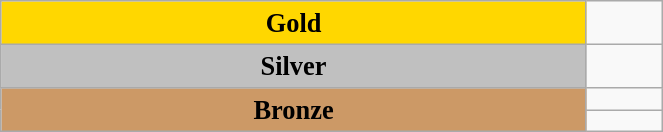<table class="wikitable" style=" text-align:center; font-size:110%;" width="35%">
<tr>
<td rowspan="1" bgcolor="gold"><strong>Gold</strong></td>
<td align=left></td>
</tr>
<tr>
<td rowspan="1" bgcolor="silver"><strong>Silver</strong></td>
<td align=left></td>
</tr>
<tr>
<td rowspan="2" bgcolor="#cc9966"><strong>Bronze</strong></td>
<td align=left></td>
</tr>
<tr>
<td align=left></td>
</tr>
</table>
